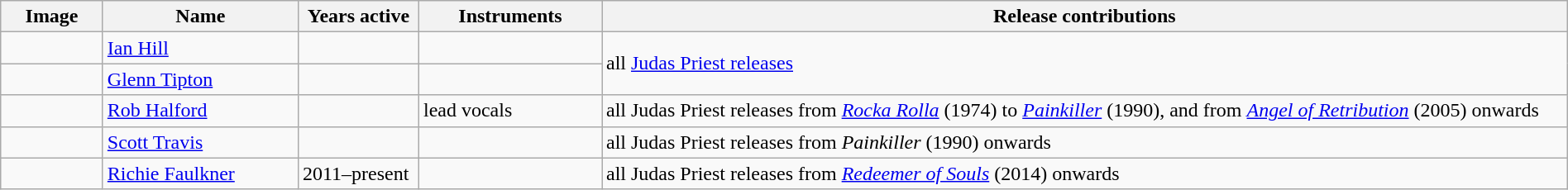<table class="wikitable" border="1" width=100%>
<tr>
<th width="75">Image</th>
<th width="150">Name</th>
<th width="90">Years active</th>
<th width="140">Instruments</th>
<th>Release contributions</th>
</tr>
<tr>
<td></td>
<td><a href='#'>Ian Hill</a></td>
<td></td>
<td></td>
<td rowspan="2">all <a href='#'>Judas Priest releases</a></td>
</tr>
<tr>
<td></td>
<td><a href='#'>Glenn Tipton</a></td>
<td></td>
<td></td>
</tr>
<tr>
<td></td>
<td><a href='#'>Rob Halford</a></td>
<td></td>
<td>lead vocals</td>
<td>all Judas Priest releases from <em><a href='#'>Rocka Rolla</a></em> (1974) to <em><a href='#'>Painkiller</a></em> (1990), and from <em><a href='#'>Angel of Retribution</a></em> (2005) onwards</td>
</tr>
<tr>
<td></td>
<td><a href='#'>Scott Travis</a></td>
<td></td>
<td></td>
<td>all Judas Priest releases from <em>Painkiller</em> (1990) onwards</td>
</tr>
<tr>
<td></td>
<td><a href='#'>Richie Faulkner</a></td>
<td>2011–present</td>
<td></td>
<td>all Judas Priest releases from <em><a href='#'>Redeemer of Souls</a></em> (2014) onwards</td>
</tr>
</table>
